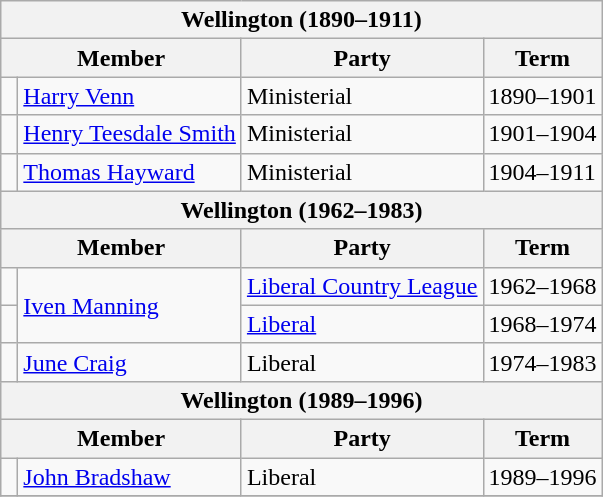<table class="wikitable">
<tr>
<th colspan="4">Wellington (1890–1911)</th>
</tr>
<tr>
<th colspan="2">Member</th>
<th>Party</th>
<th>Term</th>
</tr>
<tr>
<td> </td>
<td><a href='#'>Harry Venn</a></td>
<td>Ministerial</td>
<td>1890–1901</td>
</tr>
<tr>
<td> </td>
<td><a href='#'>Henry Teesdale Smith</a></td>
<td>Ministerial</td>
<td>1901–1904</td>
</tr>
<tr>
<td> </td>
<td><a href='#'>Thomas Hayward</a></td>
<td>Ministerial</td>
<td>1904–1911</td>
</tr>
<tr>
<th colspan="4">Wellington (1962–1983)</th>
</tr>
<tr>
<th colspan="2">Member</th>
<th>Party</th>
<th>Term</th>
</tr>
<tr>
<td> </td>
<td rowspan="2"><a href='#'>Iven Manning</a></td>
<td><a href='#'>Liberal Country League</a></td>
<td>1962–1968</td>
</tr>
<tr>
<td> </td>
<td><a href='#'>Liberal</a></td>
<td>1968–1974</td>
</tr>
<tr>
<td> </td>
<td><a href='#'>June Craig</a></td>
<td>Liberal</td>
<td>1974–1983</td>
</tr>
<tr>
<th colspan="4">Wellington (1989–1996)</th>
</tr>
<tr>
<th colspan="2">Member</th>
<th>Party</th>
<th>Term</th>
</tr>
<tr>
<td> </td>
<td><a href='#'>John Bradshaw</a></td>
<td>Liberal</td>
<td>1989–1996</td>
</tr>
<tr>
</tr>
</table>
